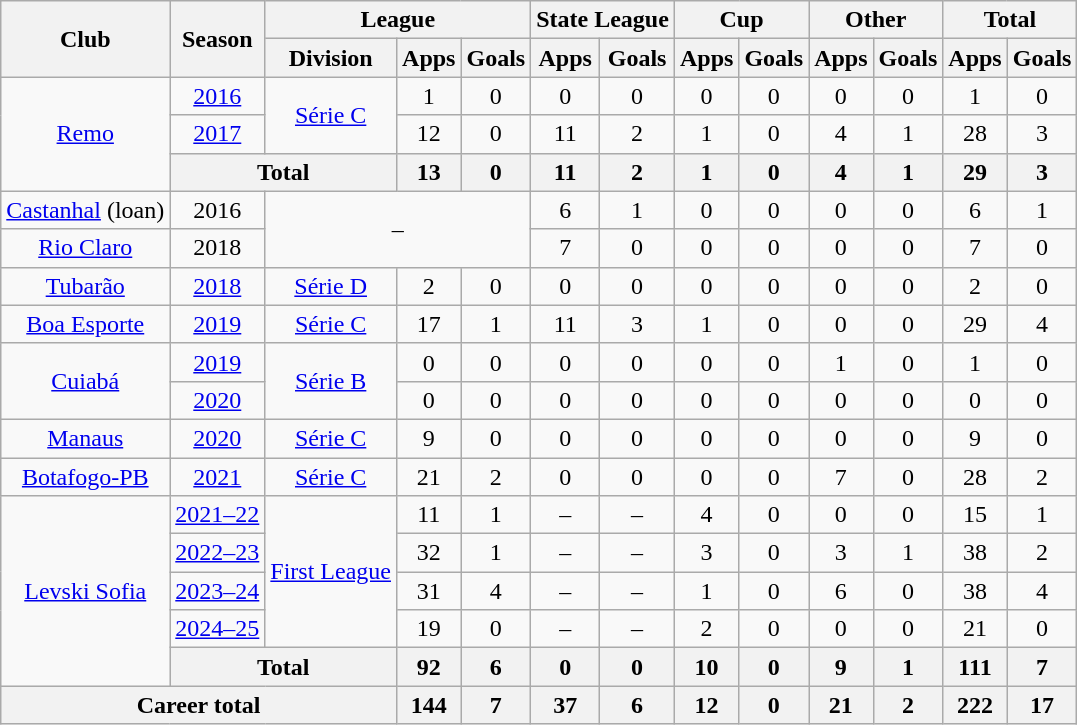<table class="wikitable" style="text-align: center">
<tr>
<th rowspan="2">Club</th>
<th rowspan="2">Season</th>
<th colspan="3">League</th>
<th colspan="2">State League</th>
<th colspan="2">Cup</th>
<th colspan="2">Other</th>
<th colspan="2">Total</th>
</tr>
<tr>
<th>Division</th>
<th>Apps</th>
<th>Goals</th>
<th>Apps</th>
<th>Goals</th>
<th>Apps</th>
<th>Goals</th>
<th>Apps</th>
<th>Goals</th>
<th>Apps</th>
<th>Goals</th>
</tr>
<tr>
<td rowspan="3"><a href='#'>Remo</a></td>
<td><a href='#'>2016</a></td>
<td rowspan="2"><a href='#'>Série C</a></td>
<td>1</td>
<td>0</td>
<td>0</td>
<td>0</td>
<td>0</td>
<td>0</td>
<td>0</td>
<td>0</td>
<td>1</td>
<td>0</td>
</tr>
<tr>
<td><a href='#'>2017</a></td>
<td>12</td>
<td>0</td>
<td>11</td>
<td>2</td>
<td>1</td>
<td>0</td>
<td>4</td>
<td>1</td>
<td>28</td>
<td>3</td>
</tr>
<tr>
<th colspan="2"><strong>Total</strong></th>
<th>13</th>
<th>0</th>
<th>11</th>
<th>2</th>
<th>1</th>
<th>0</th>
<th>4</th>
<th>1</th>
<th>29</th>
<th>3</th>
</tr>
<tr>
<td><a href='#'>Castanhal</a> (loan)</td>
<td>2016</td>
<td colspan="3" rowspan="2">–</td>
<td>6</td>
<td>1</td>
<td>0</td>
<td>0</td>
<td>0</td>
<td>0</td>
<td>6</td>
<td>1</td>
</tr>
<tr>
<td><a href='#'>Rio Claro</a></td>
<td>2018</td>
<td>7</td>
<td>0</td>
<td>0</td>
<td>0</td>
<td>0</td>
<td>0</td>
<td>7</td>
<td>0</td>
</tr>
<tr>
<td><a href='#'>Tubarão</a></td>
<td><a href='#'>2018</a></td>
<td><a href='#'>Série D</a></td>
<td>2</td>
<td>0</td>
<td>0</td>
<td>0</td>
<td>0</td>
<td>0</td>
<td>0</td>
<td>0</td>
<td>2</td>
<td>0</td>
</tr>
<tr>
<td><a href='#'>Boa Esporte</a></td>
<td><a href='#'>2019</a></td>
<td><a href='#'>Série C</a></td>
<td>17</td>
<td>1</td>
<td>11</td>
<td>3</td>
<td>1</td>
<td>0</td>
<td>0</td>
<td>0</td>
<td>29</td>
<td>4</td>
</tr>
<tr>
<td rowspan="2"><a href='#'>Cuiabá</a></td>
<td><a href='#'>2019</a></td>
<td rowspan="2"><a href='#'>Série B</a></td>
<td>0</td>
<td>0</td>
<td>0</td>
<td>0</td>
<td>0</td>
<td>0</td>
<td>1</td>
<td>0</td>
<td>1</td>
<td>0</td>
</tr>
<tr>
<td><a href='#'>2020</a></td>
<td>0</td>
<td>0</td>
<td>0</td>
<td>0</td>
<td>0</td>
<td>0</td>
<td>0</td>
<td>0</td>
<td>0</td>
<td>0</td>
</tr>
<tr>
<td><a href='#'>Manaus</a></td>
<td><a href='#'>2020</a></td>
<td><a href='#'>Série C</a></td>
<td>9</td>
<td>0</td>
<td>0</td>
<td>0</td>
<td>0</td>
<td>0</td>
<td>0</td>
<td>0</td>
<td>9</td>
<td>0</td>
</tr>
<tr>
<td><a href='#'>Botafogo-PB</a></td>
<td><a href='#'>2021</a></td>
<td><a href='#'>Série C</a></td>
<td>21</td>
<td>2</td>
<td>0</td>
<td>0</td>
<td>0</td>
<td>0</td>
<td>7</td>
<td>0</td>
<td>28</td>
<td>2</td>
</tr>
<tr>
<td rowspan=5><a href='#'>Levski Sofia</a></td>
<td><a href='#'>2021–22</a></td>
<td rowspan=4><a href='#'>First League</a></td>
<td>11</td>
<td>1</td>
<td>–</td>
<td>–</td>
<td>4</td>
<td>0</td>
<td>0</td>
<td>0</td>
<td>15</td>
<td>1</td>
</tr>
<tr>
<td><a href='#'>2022–23</a></td>
<td>32</td>
<td>1</td>
<td>–</td>
<td>–</td>
<td>3</td>
<td>0</td>
<td>3</td>
<td>1</td>
<td>38</td>
<td>2</td>
</tr>
<tr>
<td><a href='#'>2023–24</a></td>
<td>31</td>
<td>4</td>
<td>–</td>
<td>–</td>
<td>1</td>
<td>0</td>
<td>6</td>
<td>0</td>
<td>38</td>
<td>4</td>
</tr>
<tr>
<td><a href='#'>2024–25</a></td>
<td>19</td>
<td>0</td>
<td>–</td>
<td>–</td>
<td>2</td>
<td>0</td>
<td>0</td>
<td>0</td>
<td>21</td>
<td>0</td>
</tr>
<tr>
<th colspan="2"><strong>Total</strong></th>
<th>92</th>
<th>6</th>
<th>0</th>
<th>0</th>
<th>10</th>
<th>0</th>
<th>9</th>
<th>1</th>
<th>111</th>
<th>7</th>
</tr>
<tr>
<th colspan="3"><strong>Career total</strong></th>
<th>144</th>
<th>7</th>
<th>37</th>
<th>6</th>
<th>12</th>
<th>0</th>
<th>21</th>
<th>2</th>
<th>222</th>
<th>17</th>
</tr>
</table>
